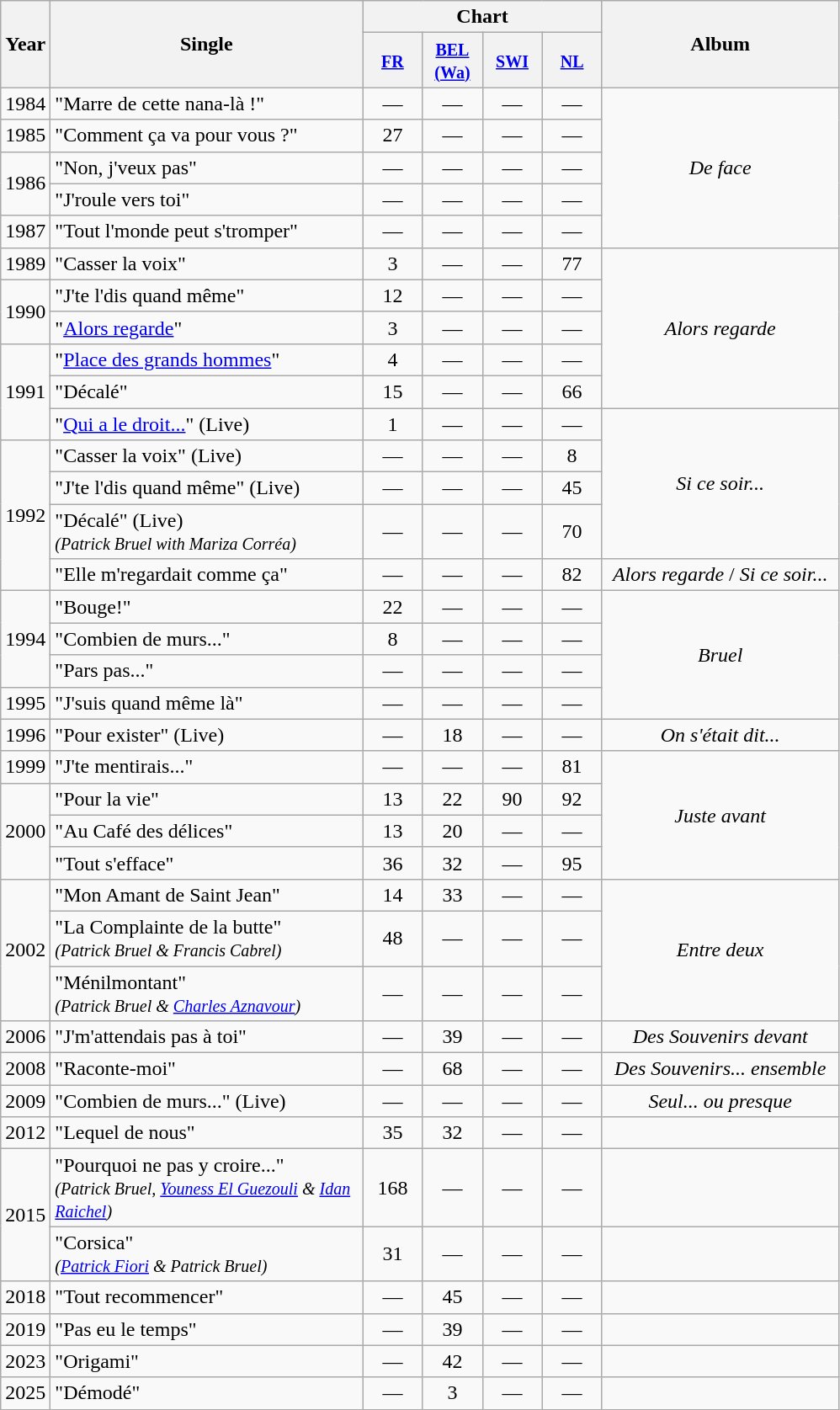<table class="wikitable">
<tr>
<th align="center" rowspan="2" width="10">Year</th>
<th align="center" rowspan="2" width="240">Single</th>
<th align="center" colspan="4">Chart</th>
<th align="center" rowspan="2" width="180">Album</th>
</tr>
<tr>
<th width="40"><small><a href='#'>FR</a></small></th>
<th width="40"><small><a href='#'>BEL <br>(Wa)</a></small><br></th>
<th width="40"><small><a href='#'>SWI</a></small></th>
<th width="40"><small><a href='#'>NL</a></small></th>
</tr>
<tr>
<td align="center">1984</td>
<td>"Marre de cette nana-là !"</td>
<td align="center">—</td>
<td align="center">—</td>
<td align="center">—</td>
<td align="center">—</td>
<td align="center" rowspan="5"><em>De face</em></td>
</tr>
<tr>
<td align="center">1985</td>
<td>"Comment ça va pour vous ?"</td>
<td align="center">27</td>
<td align="center">—</td>
<td align="center">—</td>
<td align="center">—</td>
</tr>
<tr>
<td align="center" rowspan="2">1986</td>
<td>"Non, j'veux pas"</td>
<td align="center">—</td>
<td align="center">—</td>
<td align="center">—</td>
<td align="center">—</td>
</tr>
<tr>
<td>"J'roule vers toi"</td>
<td align="center">—</td>
<td align="center">—</td>
<td align="center">—</td>
<td align="center">—</td>
</tr>
<tr>
<td align="center">1987</td>
<td>"Tout l'monde peut s'tromper"</td>
<td align="center">—</td>
<td align="center">—</td>
<td align="center">—</td>
<td align="center">—</td>
</tr>
<tr>
<td align="center">1989</td>
<td>"Casser la voix"</td>
<td align="center">3</td>
<td align="center">—</td>
<td align="center">—</td>
<td align="center">77</td>
<td align="center" rowspan="5"><em>Alors regarde</em></td>
</tr>
<tr>
<td align="center" rowspan="2">1990</td>
<td>"J'te l'dis quand même"</td>
<td align="center">12</td>
<td align="center">—</td>
<td align="center">—</td>
<td align="center">—</td>
</tr>
<tr>
<td>"<a href='#'>Alors regarde</a>"</td>
<td align="center">3</td>
<td align="center">—</td>
<td align="center">—</td>
<td align="center">—</td>
</tr>
<tr>
<td align="center" rowspan="3">1991</td>
<td>"<a href='#'>Place des grands hommes</a>"</td>
<td align="center">4</td>
<td align="center">—</td>
<td align="center">—</td>
<td align="center">—</td>
</tr>
<tr>
<td>"Décalé"</td>
<td align="center">15</td>
<td align="center">—</td>
<td align="center">—</td>
<td align="center">66</td>
</tr>
<tr>
<td>"<a href='#'>Qui a le droit...</a>" (Live)</td>
<td align="center">1</td>
<td align="center">—</td>
<td align="center">—</td>
<td align="center">—</td>
<td align="center" rowspan="4"><em>Si ce soir...</em></td>
</tr>
<tr>
<td align="center" rowspan="4">1992</td>
<td>"Casser la voix" (Live)</td>
<td align="center">—</td>
<td align="center">—</td>
<td align="center">—</td>
<td align="center">8</td>
</tr>
<tr>
<td>"J'te l'dis quand même" (Live)</td>
<td align="center">—</td>
<td align="center">—</td>
<td align="center">—</td>
<td align="center">45</td>
</tr>
<tr>
<td>"Décalé" (Live) <br><small><em>(Patrick Bruel with Mariza Corréa)</em></small></td>
<td align="center">—</td>
<td align="center">—</td>
<td align="center">—</td>
<td align="center">70</td>
</tr>
<tr>
<td>"Elle m'regardait comme ça"</td>
<td align="center">—</td>
<td align="center">—</td>
<td align="center">—</td>
<td align="center">82</td>
<td align="center"><em>Alors regarde</em> / <em>Si ce soir...</em></td>
</tr>
<tr>
<td align="center" rowspan="3">1994</td>
<td>"Bouge!"</td>
<td align="center">22</td>
<td align="center">—</td>
<td align="center">—</td>
<td align="center">—</td>
<td align="center" rowspan="4"><em>Bruel</em></td>
</tr>
<tr>
<td>"Combien de murs..."</td>
<td align="center">8</td>
<td align="center">—</td>
<td align="center">—</td>
<td align="center">—</td>
</tr>
<tr>
<td>"Pars pas..."</td>
<td align="center">—</td>
<td align="center">—</td>
<td align="center">—</td>
<td align="center">—</td>
</tr>
<tr>
<td align="center">1995</td>
<td>"J'suis quand même là"</td>
<td align="center">—</td>
<td align="center">—</td>
<td align="center">—</td>
<td align="center">—</td>
</tr>
<tr>
<td align="center">1996</td>
<td>"Pour exister" (Live)</td>
<td align="center">—</td>
<td align="center">18</td>
<td align="center">—</td>
<td align="center">—</td>
<td align="center"><em>On s'était dit...</em></td>
</tr>
<tr>
<td align="center">1999</td>
<td>"J'te mentirais..."</td>
<td align="center">—</td>
<td align="center">—</td>
<td align="center">—</td>
<td align="center">81</td>
<td align="center" rowspan="4"><em>Juste avant</em></td>
</tr>
<tr>
<td align="center" rowspan="3">2000</td>
<td>"Pour la vie"</td>
<td align="center">13</td>
<td align="center">22</td>
<td align="center">90</td>
<td align="center">92</td>
</tr>
<tr>
<td>"Au Café des délices"</td>
<td align="center">13</td>
<td align="center">20</td>
<td align="center">—</td>
<td align="center">—</td>
</tr>
<tr>
<td>"Tout s'efface"</td>
<td align="center">36</td>
<td align="center">32</td>
<td align="center">—</td>
<td align="center">95</td>
</tr>
<tr>
<td align="center" rowspan="3">2002</td>
<td>"Mon Amant de Saint Jean"</td>
<td align="center">14</td>
<td align="center">33</td>
<td align="center">—</td>
<td align="center">—</td>
<td align="center" rowspan="3"><em>Entre deux</em></td>
</tr>
<tr>
<td>"La Complainte de la butte" <br><small><em>(Patrick Bruel & Francis Cabrel)</em></small></td>
<td align="center">48</td>
<td align="center">—</td>
<td align="center">—</td>
<td align="center">—</td>
</tr>
<tr>
<td>"Ménilmontant" <br><small><em>(Patrick Bruel & <a href='#'>Charles Aznavour</a>)</em></small></td>
<td align="center">—</td>
<td align="center">—</td>
<td align="center">—</td>
<td align="center">—</td>
</tr>
<tr>
<td align="center">2006</td>
<td>"J'm'attendais pas à toi"</td>
<td align="center">—</td>
<td align="center">39</td>
<td align="center">—</td>
<td align="center">—</td>
<td align="center"><em>Des Souvenirs devant</em></td>
</tr>
<tr>
<td align="center">2008</td>
<td>"Raconte-moi"</td>
<td align="center">—</td>
<td align="center">68</td>
<td align="center">—</td>
<td align="center">—</td>
<td align="center"><em>Des Souvenirs... ensemble</em></td>
</tr>
<tr>
<td align="center">2009</td>
<td>"Combien de murs..." (Live)</td>
<td align="center">—</td>
<td align="center">—</td>
<td align="center">—</td>
<td align="center">—</td>
<td align="center"><em>Seul... ou presque</em></td>
</tr>
<tr>
<td align="center">2012</td>
<td>"Lequel de nous"</td>
<td align="center">35</td>
<td align="center">32</td>
<td align="center">—</td>
<td align="center">—</td>
<td align="center"></td>
</tr>
<tr>
<td align="center" rowspan="2">2015</td>
<td>"Pourquoi ne pas y croire..."<br><small><em>(Patrick Bruel, <a href='#'>Youness El Guezouli</a> & <a href='#'>Idan Raichel</a>)</em></small></td>
<td align="center">168</td>
<td align="center">—</td>
<td align="center">—</td>
<td align="center">—</td>
<td align="center"></td>
</tr>
<tr>
<td>"Corsica"<br><small><em>(<a href='#'>Patrick Fiori</a> & Patrick Bruel)</em></small></td>
<td align="center">31</td>
<td align="center">—</td>
<td align="center">—</td>
<td align="center">—</td>
<td align="center"></td>
</tr>
<tr>
<td align="center">2018</td>
<td>"Tout recommencer"</td>
<td align="center">—</td>
<td align="center">45</td>
<td align="center">—</td>
<td align="center">—</td>
<td align="center"></td>
</tr>
<tr>
<td align="center">2019</td>
<td>"Pas eu le temps"</td>
<td align="center">—</td>
<td align="center">39</td>
<td align="center">—</td>
<td align="center">—</td>
<td align="center"></td>
</tr>
<tr>
<td align="center">2023</td>
<td>"Origami"<br></td>
<td align="center">—</td>
<td align="center">42</td>
<td align="center">—</td>
<td align="center">—</td>
<td align="center"></td>
</tr>
<tr>
<td align="center">2025</td>
<td>"Démodé"<br></td>
<td align="center">—</td>
<td align="center">3</td>
<td align="center">—</td>
<td align="center">—</td>
<td align="center"></td>
</tr>
</table>
